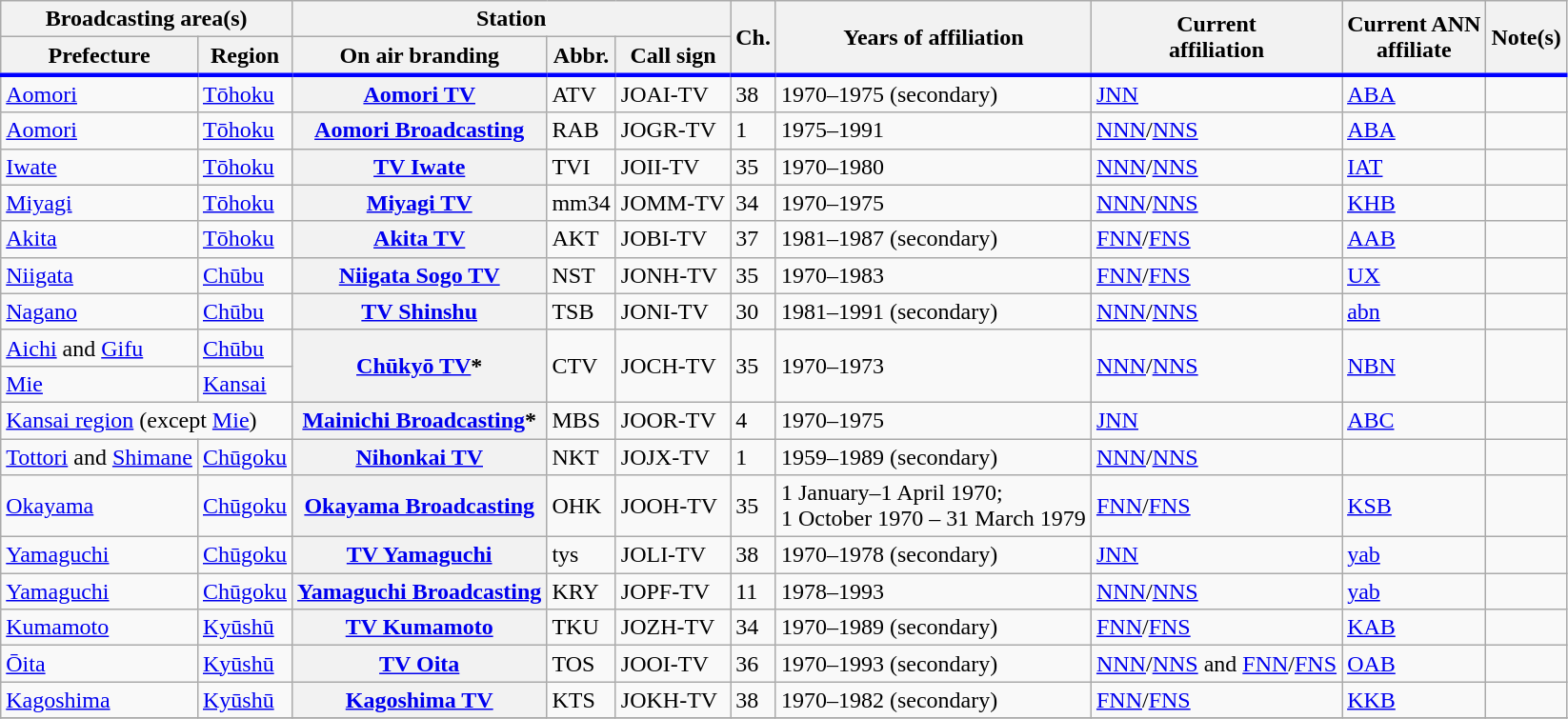<table class="wikitable sortable">
<tr>
<th colspan="2">Broadcasting area(s)</th>
<th colspan="3">Station</th>
<th rowspan="2" style="border-bottom:3px solid blue;">Ch.</th>
<th rowspan="2" style="border-bottom:3px solid blue;">Years of affiliation</th>
<th rowspan="2" style="border-bottom:3px solid blue;">Current<br>affiliation</th>
<th rowspan="2" style="border-bottom:3px solid blue;">Current ANN<br>affiliate</th>
<th rowspan="2" style="border-bottom:3px solid blue;" class="unsortable">Note(s)</th>
</tr>
<tr>
<th style="border-bottom:3px solid blue;">Prefecture</th>
<th style="border-bottom:3px solid blue;">Region</th>
<th style="border-bottom:3px solid blue;">On air branding</th>
<th style="border-bottom:3px solid blue;">Abbr.</th>
<th style="border-bottom:3px solid blue;">Call sign</th>
</tr>
<tr>
<td><a href='#'>Aomori</a></td>
<td><a href='#'>Tōhoku</a></td>
<th><a href='#'>Aomori TV</a></th>
<td>ATV</td>
<td>JOAI-TV</td>
<td>38</td>
<td>1970–1975 (secondary)</td>
<td><a href='#'>JNN</a></td>
<td><a href='#'>ABA</a></td>
<td></td>
</tr>
<tr>
<td><a href='#'>Aomori</a></td>
<td><a href='#'>Tōhoku</a></td>
<th><a href='#'>Aomori Broadcasting</a></th>
<td>RAB</td>
<td>JOGR-TV</td>
<td>1</td>
<td>1975–1991</td>
<td><a href='#'>NNN</a>/<a href='#'>NNS</a></td>
<td><a href='#'>ABA</a></td>
<td></td>
</tr>
<tr>
<td><a href='#'>Iwate</a></td>
<td><a href='#'>Tōhoku</a></td>
<th><a href='#'>TV Iwate</a></th>
<td>TVI</td>
<td>JOII-TV</td>
<td>35</td>
<td>1970–1980</td>
<td><a href='#'>NNN</a>/<a href='#'>NNS</a></td>
<td><a href='#'>IAT</a></td>
<td></td>
</tr>
<tr>
<td><a href='#'>Miyagi</a></td>
<td><a href='#'>Tōhoku</a></td>
<th><a href='#'>Miyagi TV</a></th>
<td>mm34</td>
<td>JOMM-TV</td>
<td>34</td>
<td>1970–1975</td>
<td><a href='#'>NNN</a>/<a href='#'>NNS</a></td>
<td><a href='#'>KHB</a></td>
<td></td>
</tr>
<tr>
<td><a href='#'>Akita</a></td>
<td><a href='#'>Tōhoku</a></td>
<th><a href='#'>Akita TV</a></th>
<td>AKT</td>
<td>JOBI-TV</td>
<td>37</td>
<td>1981–1987 (secondary)</td>
<td><a href='#'>FNN</a>/<a href='#'>FNS</a></td>
<td><a href='#'>AAB</a></td>
<td></td>
</tr>
<tr>
<td><a href='#'>Niigata</a></td>
<td><a href='#'>Chūbu</a></td>
<th><a href='#'>Niigata Sogo TV</a></th>
<td>NST</td>
<td>JONH-TV</td>
<td>35</td>
<td>1970–1983</td>
<td><a href='#'>FNN</a>/<a href='#'>FNS</a></td>
<td><a href='#'>UX</a></td>
<td></td>
</tr>
<tr>
<td><a href='#'>Nagano</a></td>
<td><a href='#'>Chūbu</a></td>
<th><a href='#'>TV Shinshu</a></th>
<td>TSB</td>
<td>JONI-TV</td>
<td>30</td>
<td>1981–1991 (secondary)</td>
<td><a href='#'>NNN</a>/<a href='#'>NNS</a></td>
<td><a href='#'>abn</a></td>
<td></td>
</tr>
<tr>
<td><a href='#'>Aichi</a> and <a href='#'>Gifu</a></td>
<td><a href='#'>Chūbu</a></td>
<th rowspan="2"><a href='#'>Chūkyō TV</a>*</th>
<td rowspan="2">CTV</td>
<td rowspan="2">JOCH-TV</td>
<td rowspan="2">35</td>
<td rowspan="2">1970–1973</td>
<td rowspan="2"><a href='#'>NNN</a>/<a href='#'>NNS</a></td>
<td rowspan="2"><a href='#'>NBN</a></td>
<td rowspan="2"></td>
</tr>
<tr>
<td><a href='#'>Mie</a></td>
<td><a href='#'>Kansai</a></td>
</tr>
<tr>
<td colspan="2"><a href='#'>Kansai region</a> (except <a href='#'>Mie</a>)</td>
<th><a href='#'>Mainichi Broadcasting</a>*</th>
<td>MBS</td>
<td>JOOR-TV</td>
<td>4</td>
<td>1970–1975</td>
<td><a href='#'>JNN</a></td>
<td><a href='#'>ABC</a></td>
<td></td>
</tr>
<tr>
<td><a href='#'>Tottori</a> and <a href='#'>Shimane</a></td>
<td><a href='#'>Chūgoku</a></td>
<th><a href='#'>Nihonkai TV</a></th>
<td>NKT</td>
<td>JOJX-TV</td>
<td>1</td>
<td>1959–1989 (secondary)</td>
<td><a href='#'>NNN</a>/<a href='#'>NNS</a></td>
<td></td>
<td></td>
</tr>
<tr>
<td><a href='#'>Okayama</a></td>
<td><a href='#'>Chūgoku</a></td>
<th><a href='#'>Okayama Broadcasting</a></th>
<td>OHK</td>
<td>JOOH-TV</td>
<td>35</td>
<td>1 January–1 April 1970;<br>1 October 1970 – 31 March 1979</td>
<td><a href='#'>FNN</a>/<a href='#'>FNS</a></td>
<td><a href='#'>KSB</a></td>
<td></td>
</tr>
<tr>
<td><a href='#'>Yamaguchi</a></td>
<td><a href='#'>Chūgoku</a></td>
<th><a href='#'>TV Yamaguchi</a></th>
<td>tys</td>
<td>JOLI-TV</td>
<td>38</td>
<td>1970–1978 (secondary)</td>
<td><a href='#'>JNN</a></td>
<td><a href='#'>yab</a></td>
<td></td>
</tr>
<tr>
<td><a href='#'>Yamaguchi</a></td>
<td><a href='#'>Chūgoku</a></td>
<th><a href='#'>Yamaguchi Broadcasting</a></th>
<td>KRY</td>
<td>JOPF-TV</td>
<td>11</td>
<td>1978–1993</td>
<td><a href='#'>NNN</a>/<a href='#'>NNS</a></td>
<td><a href='#'>yab</a></td>
<td></td>
</tr>
<tr>
<td><a href='#'>Kumamoto</a></td>
<td><a href='#'>Kyūshū</a></td>
<th><a href='#'>TV Kumamoto</a></th>
<td>TKU</td>
<td>JOZH-TV</td>
<td>34</td>
<td>1970–1989 (secondary)</td>
<td><a href='#'>FNN</a>/<a href='#'>FNS</a></td>
<td><a href='#'>KAB</a></td>
<td></td>
</tr>
<tr>
<td><a href='#'>Ōita</a></td>
<td><a href='#'>Kyūshū</a></td>
<th><a href='#'>TV Oita</a></th>
<td>TOS</td>
<td>JOOI-TV</td>
<td>36</td>
<td>1970–1993 (secondary)</td>
<td><a href='#'>NNN</a>/<a href='#'>NNS</a> and <a href='#'>FNN</a>/<a href='#'>FNS</a></td>
<td><a href='#'>OAB</a></td>
<td></td>
</tr>
<tr>
<td><a href='#'>Kagoshima</a></td>
<td><a href='#'>Kyūshū</a></td>
<th><a href='#'>Kagoshima TV</a></th>
<td>KTS</td>
<td>JOKH-TV</td>
<td>38</td>
<td>1970–1982 (secondary)</td>
<td><a href='#'>FNN</a>/<a href='#'>FNS</a></td>
<td><a href='#'>KKB</a></td>
<td></td>
</tr>
<tr>
</tr>
</table>
